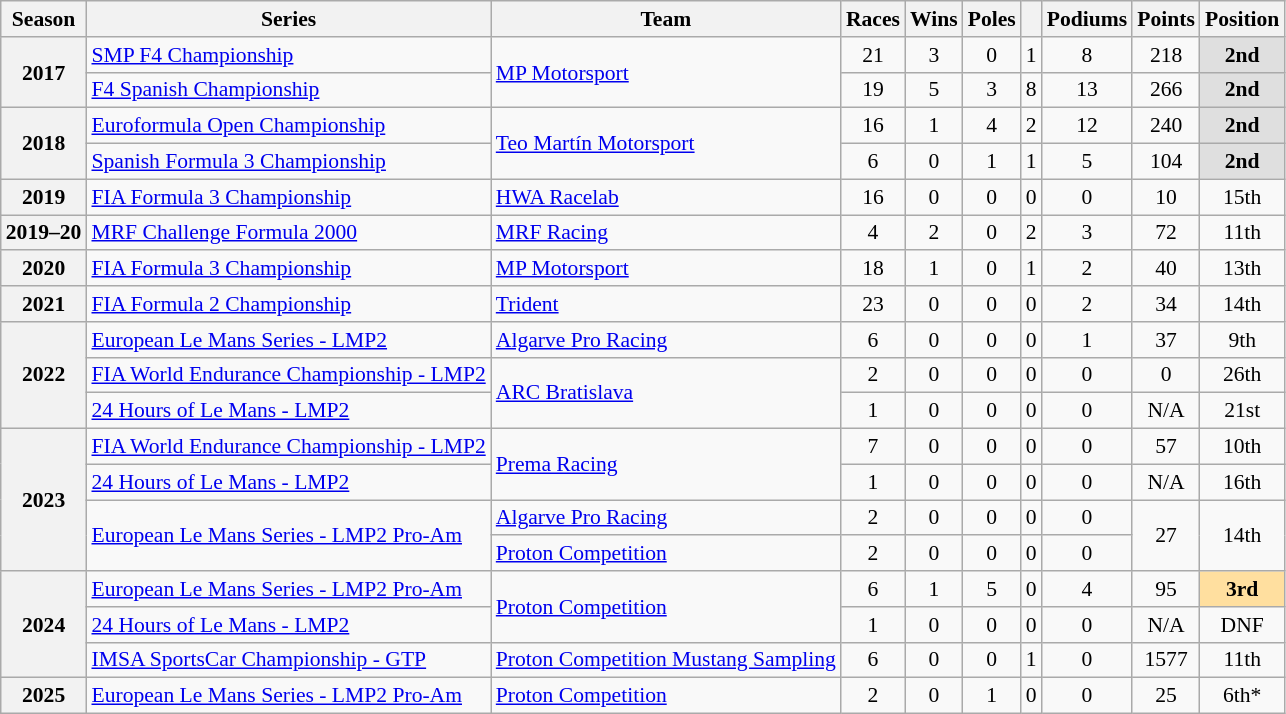<table class="wikitable" style="font-size: 90%; text-align:center">
<tr>
<th>Season</th>
<th>Series</th>
<th>Team</th>
<th>Races</th>
<th>Wins</th>
<th>Poles</th>
<th></th>
<th>Podiums</th>
<th>Points</th>
<th>Position</th>
</tr>
<tr>
<th rowspan=2>2017</th>
<td align=left><a href='#'>SMP F4 Championship</a></td>
<td align=left rowspan=2><a href='#'>MP Motorsport</a></td>
<td>21</td>
<td>3</td>
<td>0</td>
<td>1</td>
<td>8</td>
<td>218</td>
<td style="background:#dfdfdf;"><strong>2nd</strong></td>
</tr>
<tr>
<td align=left><a href='#'>F4 Spanish Championship</a></td>
<td>19</td>
<td>5</td>
<td>3</td>
<td>8</td>
<td>13</td>
<td>266</td>
<td style="background:#dfdfdf;"><strong>2nd</strong></td>
</tr>
<tr>
<th rowspan=2>2018</th>
<td align=left><a href='#'>Euroformula Open Championship</a></td>
<td rowspan=2 align=left nowrap><a href='#'>Teo Martín Motorsport</a></td>
<td>16</td>
<td>1</td>
<td>4</td>
<td>2</td>
<td>12</td>
<td>240</td>
<td style="background:#dfdfdf;"><strong>2nd</strong></td>
</tr>
<tr>
<td align=left><a href='#'>Spanish Formula 3 Championship</a></td>
<td>6</td>
<td>0</td>
<td>1</td>
<td>1</td>
<td>5</td>
<td>104</td>
<td style="background:#dfdfdf;"><strong>2nd</strong></td>
</tr>
<tr>
<th>2019</th>
<td align=left><a href='#'>FIA Formula 3 Championship</a></td>
<td align=left><a href='#'>HWA Racelab</a></td>
<td>16</td>
<td>0</td>
<td>0</td>
<td>0</td>
<td>0</td>
<td>10</td>
<td>15th</td>
</tr>
<tr>
<th>2019–20</th>
<td align=left nowrap><a href='#'>MRF Challenge Formula 2000</a></td>
<td align=left nowrap><a href='#'>MRF Racing</a></td>
<td>4</td>
<td>2</td>
<td>0</td>
<td>2</td>
<td>3</td>
<td>72</td>
<td>11th</td>
</tr>
<tr>
<th>2020</th>
<td align=left nowrap><a href='#'>FIA Formula 3 Championship</a></td>
<td align=left nowrap><a href='#'>MP Motorsport</a></td>
<td>18</td>
<td>1</td>
<td>0</td>
<td>1</td>
<td>2</td>
<td>40</td>
<td>13th</td>
</tr>
<tr>
<th>2021</th>
<td align=left nowrap><a href='#'>FIA Formula 2 Championship</a></td>
<td align=left nowrap><a href='#'>Trident</a></td>
<td>23</td>
<td>0</td>
<td>0</td>
<td>0</td>
<td>2</td>
<td>34</td>
<td>14th</td>
</tr>
<tr>
<th rowspan="3">2022</th>
<td align=left nowrap><a href='#'>European Le Mans Series - LMP2</a></td>
<td align=left nowrap><a href='#'>Algarve Pro Racing</a></td>
<td>6</td>
<td>0</td>
<td>0</td>
<td>0</td>
<td>1</td>
<td>37</td>
<td>9th</td>
</tr>
<tr>
<td align=left><a href='#'>FIA World Endurance Championship - LMP2</a></td>
<td rowspan="2" align="left"><a href='#'>ARC Bratislava</a></td>
<td>2</td>
<td>0</td>
<td>0</td>
<td>0</td>
<td>0</td>
<td>0</td>
<td>26th</td>
</tr>
<tr>
<td align=left><a href='#'>24 Hours of Le Mans - LMP2</a></td>
<td>1</td>
<td>0</td>
<td>0</td>
<td>0</td>
<td>0</td>
<td>N/A</td>
<td>21st</td>
</tr>
<tr>
<th rowspan="4">2023</th>
<td align=left><a href='#'>FIA World Endurance Championship - LMP2</a></td>
<td rowspan="2" align="left"><a href='#'>Prema Racing</a></td>
<td>7</td>
<td>0</td>
<td>0</td>
<td>0</td>
<td>0</td>
<td>57</td>
<td>10th</td>
</tr>
<tr>
<td align=left><a href='#'>24 Hours of Le Mans - LMP2</a></td>
<td>1</td>
<td>0</td>
<td>0</td>
<td>0</td>
<td>0</td>
<td>N/A</td>
<td>16th</td>
</tr>
<tr>
<td rowspan="2" align="left" nowrap><a href='#'>European Le Mans Series - LMP2 Pro-Am</a></td>
<td align=left nowrap><a href='#'>Algarve Pro Racing</a></td>
<td>2</td>
<td>0</td>
<td>0</td>
<td>0</td>
<td>0</td>
<td rowspan="2">27</td>
<td rowspan="2">14th</td>
</tr>
<tr>
<td align=left><a href='#'>Proton Competition</a></td>
<td>2</td>
<td>0</td>
<td>0</td>
<td>0</td>
<td>0</td>
</tr>
<tr>
<th rowspan="3">2024</th>
<td align=left><a href='#'>European Le Mans Series - LMP2 Pro-Am</a></td>
<td align=left rowspan="2"><a href='#'>Proton Competition</a></td>
<td>6</td>
<td>1</td>
<td>5</td>
<td>0</td>
<td>4</td>
<td>95</td>
<td style="background:#FFDF9F;"><strong>3rd</strong></td>
</tr>
<tr>
<td align=left><a href='#'>24 Hours of Le Mans - LMP2</a></td>
<td>1</td>
<td>0</td>
<td>0</td>
<td>0</td>
<td>0</td>
<td>N/A</td>
<td>DNF</td>
</tr>
<tr>
<td align=left><a href='#'>IMSA SportsCar Championship - GTP</a></td>
<td align=left><a href='#'>Proton Competition Mustang Sampling</a></td>
<td>6</td>
<td>0</td>
<td>0</td>
<td>1</td>
<td>0</td>
<td>1577</td>
<td>11th</td>
</tr>
<tr>
<th>2025</th>
<td align=left><a href='#'>European Le Mans Series - LMP2 Pro-Am</a></td>
<td align=left><a href='#'>Proton Competition</a></td>
<td>2</td>
<td>0</td>
<td>1</td>
<td>0</td>
<td>0</td>
<td>25</td>
<td>6th*</td>
</tr>
</table>
